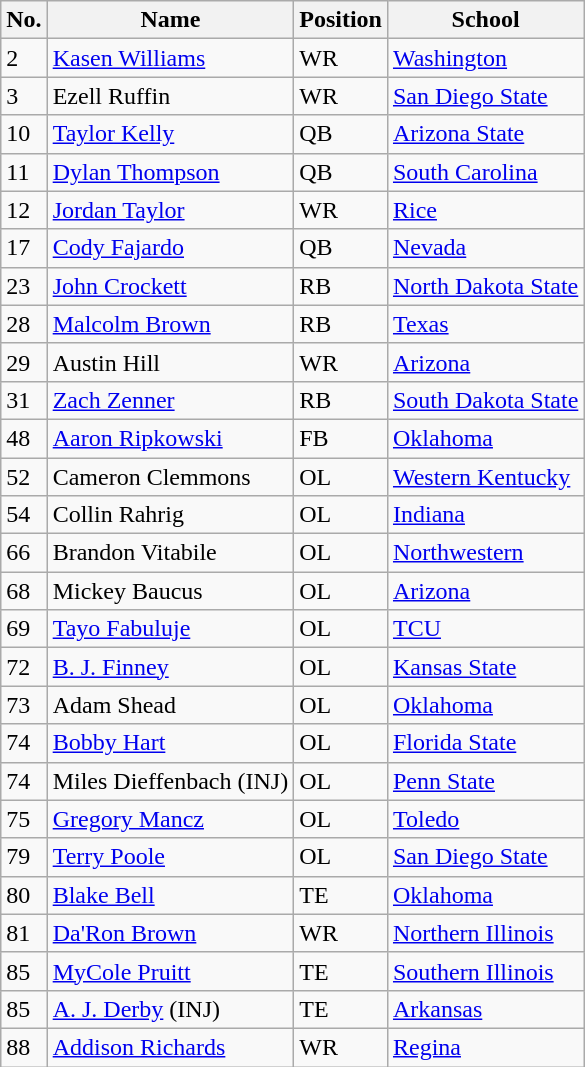<table class="wikitable">
<tr>
<th>No.</th>
<th>Name</th>
<th>Position</th>
<th>School</th>
</tr>
<tr>
<td>2</td>
<td><a href='#'>Kasen Williams</a></td>
<td>WR</td>
<td><a href='#'>Washington</a></td>
</tr>
<tr>
<td>3</td>
<td>Ezell Ruffin</td>
<td>WR</td>
<td><a href='#'>San Diego State</a></td>
</tr>
<tr>
<td>10</td>
<td><a href='#'>Taylor Kelly</a></td>
<td>QB</td>
<td><a href='#'>Arizona State</a></td>
</tr>
<tr>
<td>11</td>
<td><a href='#'>Dylan Thompson</a></td>
<td>QB</td>
<td><a href='#'>South Carolina</a></td>
</tr>
<tr>
<td>12</td>
<td><a href='#'>Jordan Taylor</a></td>
<td>WR</td>
<td><a href='#'>Rice</a></td>
</tr>
<tr>
<td>17</td>
<td><a href='#'>Cody Fajardo</a></td>
<td>QB</td>
<td><a href='#'>Nevada</a></td>
</tr>
<tr>
<td>23</td>
<td><a href='#'>John Crockett</a></td>
<td>RB</td>
<td><a href='#'>North Dakota State</a></td>
</tr>
<tr>
<td>28</td>
<td><a href='#'>Malcolm Brown</a></td>
<td>RB</td>
<td><a href='#'>Texas</a></td>
</tr>
<tr>
<td>29</td>
<td>Austin Hill</td>
<td>WR</td>
<td><a href='#'>Arizona</a></td>
</tr>
<tr>
<td>31</td>
<td><a href='#'>Zach Zenner</a></td>
<td>RB</td>
<td><a href='#'>South Dakota State</a></td>
</tr>
<tr>
<td>48</td>
<td><a href='#'>Aaron Ripkowski</a></td>
<td>FB</td>
<td><a href='#'>Oklahoma</a></td>
</tr>
<tr>
<td>52</td>
<td>Cameron Clemmons</td>
<td>OL</td>
<td><a href='#'>Western Kentucky</a></td>
</tr>
<tr>
<td>54</td>
<td>Collin Rahrig</td>
<td>OL</td>
<td><a href='#'>Indiana</a></td>
</tr>
<tr>
<td>66</td>
<td>Brandon Vitabile</td>
<td>OL</td>
<td><a href='#'>Northwestern</a></td>
</tr>
<tr>
<td>68</td>
<td>Mickey Baucus</td>
<td>OL</td>
<td><a href='#'>Arizona</a></td>
</tr>
<tr>
<td>69</td>
<td><a href='#'>Tayo Fabuluje</a></td>
<td>OL</td>
<td><a href='#'>TCU</a></td>
</tr>
<tr>
<td>72</td>
<td><a href='#'>B. J. Finney</a></td>
<td>OL</td>
<td><a href='#'>Kansas State</a></td>
</tr>
<tr>
<td>73</td>
<td>Adam Shead</td>
<td>OL</td>
<td><a href='#'>Oklahoma</a></td>
</tr>
<tr>
<td>74</td>
<td><a href='#'>Bobby Hart</a></td>
<td>OL</td>
<td><a href='#'>Florida State</a></td>
</tr>
<tr>
<td>74</td>
<td>Miles Dieffenbach (INJ)</td>
<td>OL</td>
<td><a href='#'>Penn State</a></td>
</tr>
<tr>
<td>75</td>
<td><a href='#'>Gregory Mancz</a></td>
<td>OL</td>
<td><a href='#'>Toledo</a></td>
</tr>
<tr>
<td>79</td>
<td><a href='#'>Terry Poole</a></td>
<td>OL</td>
<td><a href='#'>San Diego State</a></td>
</tr>
<tr>
<td>80</td>
<td><a href='#'>Blake Bell</a></td>
<td>TE</td>
<td><a href='#'>Oklahoma</a></td>
</tr>
<tr>
<td>81</td>
<td><a href='#'>Da'Ron Brown</a></td>
<td>WR</td>
<td><a href='#'>Northern Illinois</a></td>
</tr>
<tr>
<td>85</td>
<td><a href='#'>MyCole Pruitt</a></td>
<td>TE</td>
<td><a href='#'>Southern Illinois</a></td>
</tr>
<tr>
<td>85</td>
<td><a href='#'>A. J. Derby</a> (INJ)</td>
<td>TE</td>
<td><a href='#'>Arkansas</a></td>
</tr>
<tr>
<td>88</td>
<td><a href='#'>Addison Richards</a></td>
<td>WR</td>
<td><a href='#'>Regina</a></td>
</tr>
</table>
